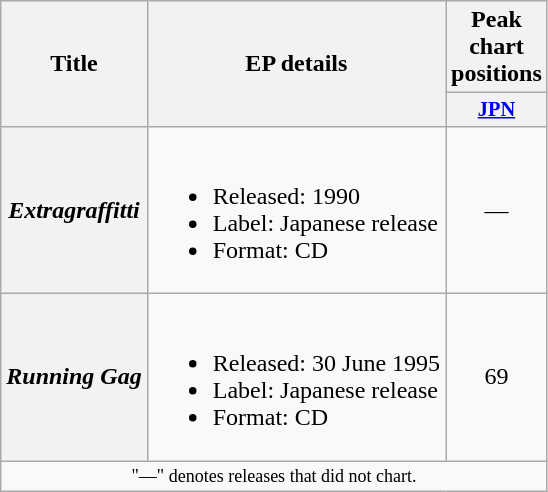<table class="wikitable plainrowheaders">
<tr>
<th scope="col" rowspan="2">Title</th>
<th scope="col" rowspan="2">EP details</th>
<th scope="col" colspan="1">Peak chart positions</th>
</tr>
<tr>
<th style="width:3em;font-size:85%"><a href='#'>JPN</a><br></th>
</tr>
<tr>
<th scope="row"><em>Extragraffitti</em></th>
<td><br><ul><li>Released: 1990</li><li>Label: Japanese release</li><li>Format: CD</li></ul></td>
<td align="center">—</td>
</tr>
<tr>
<th scope="row"><em>Running Gag</em></th>
<td><br><ul><li>Released: 30 June 1995</li><li>Label: Japanese release</li><li>Format: CD</li></ul></td>
<td align="center">69</td>
</tr>
<tr>
<td colspan="3" align="center" style="font-size: 9pt">"—" denotes releases that did not chart.</td>
</tr>
</table>
